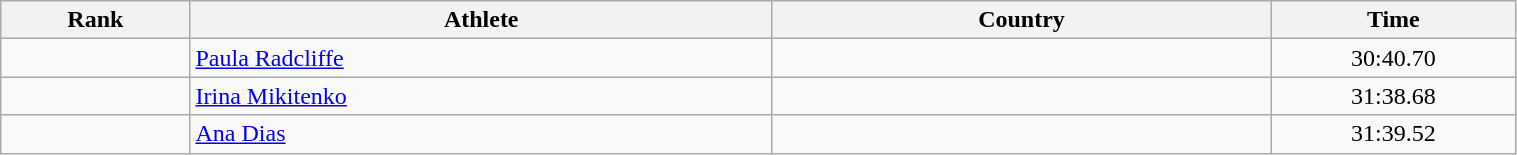<table class="wikitable" width=80% style="font-size:100%; text-align:left;">
<tr>
<th width = 60>Rank</th>
<th width = 200>Athlete</th>
<th width = 170>Country</th>
<th width = 80>Time</th>
</tr>
<tr>
<td align=center></td>
<td><a href='#'>Paula Radcliffe</a></td>
<td></td>
<td align=center>30:40.70</td>
</tr>
<tr>
<td align=center></td>
<td><a href='#'>Irina Mikitenko</a></td>
<td></td>
<td align=center>31:38.68</td>
</tr>
<tr>
<td align=center></td>
<td><a href='#'>Ana Dias</a></td>
<td></td>
<td align=center>31:39.52</td>
</tr>
</table>
